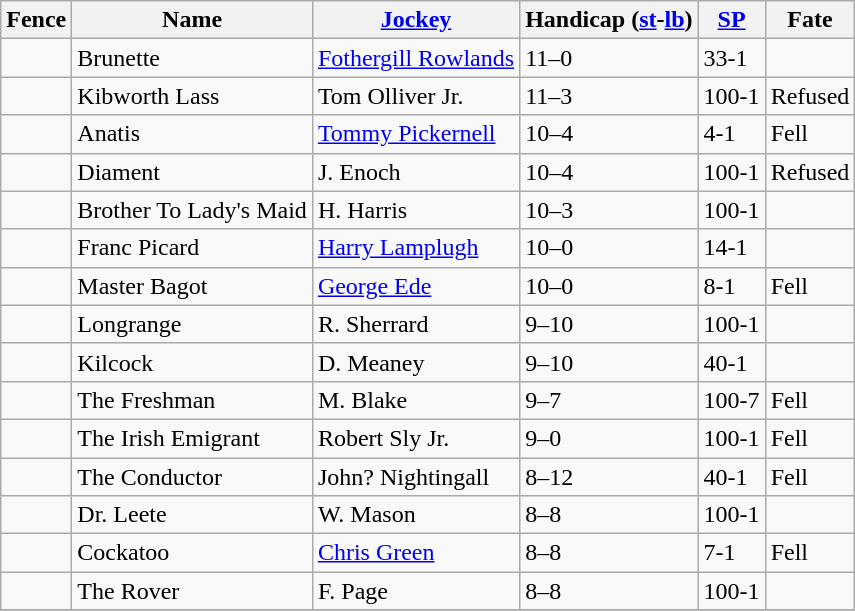<table class="wikitable sortable">
<tr>
<th>Fence</th>
<th>Name</th>
<th><a href='#'>Jockey</a></th>
<th>Handicap (<a href='#'>st</a>-<a href='#'>lb</a>)</th>
<th><a href='#'>SP</a></th>
<th>Fate</th>
</tr>
<tr>
<td></td>
<td>Brunette</td>
<td><a href='#'>Fothergill Rowlands</a></td>
<td>11–0</td>
<td>33-1</td>
<td></td>
</tr>
<tr>
<td></td>
<td>Kibworth Lass</td>
<td>Tom Olliver Jr.</td>
<td>11–3</td>
<td>100-1</td>
<td>Refused</td>
</tr>
<tr>
<td></td>
<td>Anatis</td>
<td><a href='#'>Tommy Pickernell</a></td>
<td>10–4</td>
<td>4-1</td>
<td>Fell</td>
</tr>
<tr>
<td></td>
<td>Diament</td>
<td>J. Enoch</td>
<td>10–4</td>
<td>100-1</td>
<td>Refused</td>
</tr>
<tr>
<td></td>
<td>Brother To Lady's Maid</td>
<td>H. Harris</td>
<td>10–3</td>
<td>100-1</td>
<td></td>
</tr>
<tr>
<td></td>
<td>Franc Picard</td>
<td><a href='#'>Harry Lamplugh</a></td>
<td>10–0</td>
<td>14-1</td>
<td></td>
</tr>
<tr>
<td></td>
<td>Master Bagot</td>
<td><a href='#'>George Ede</a></td>
<td>10–0</td>
<td>8-1</td>
<td>Fell</td>
</tr>
<tr>
<td></td>
<td>Longrange</td>
<td>R. Sherrard</td>
<td>9–10</td>
<td>100-1</td>
<td></td>
</tr>
<tr>
<td></td>
<td>Kilcock</td>
<td>D. Meaney</td>
<td>9–10</td>
<td>40-1</td>
<td></td>
</tr>
<tr>
<td></td>
<td>The Freshman</td>
<td>M. Blake</td>
<td>9–7</td>
<td>100-7</td>
<td>Fell</td>
</tr>
<tr>
<td></td>
<td>The Irish Emigrant</td>
<td>Robert Sly Jr.</td>
<td>9–0</td>
<td>100-1</td>
<td>Fell</td>
</tr>
<tr>
<td></td>
<td>The Conductor</td>
<td>John? Nightingall</td>
<td>8–12</td>
<td>40-1</td>
<td>Fell</td>
</tr>
<tr>
<td></td>
<td>Dr. Leete</td>
<td>W. Mason</td>
<td>8–8</td>
<td>100-1</td>
<td></td>
</tr>
<tr>
<td></td>
<td>Cockatoo</td>
<td><a href='#'>Chris Green</a></td>
<td>8–8</td>
<td>7-1</td>
<td>Fell</td>
</tr>
<tr>
<td></td>
<td>The Rover</td>
<td>F. Page</td>
<td>8–8</td>
<td>100-1</td>
<td></td>
</tr>
<tr>
</tr>
</table>
